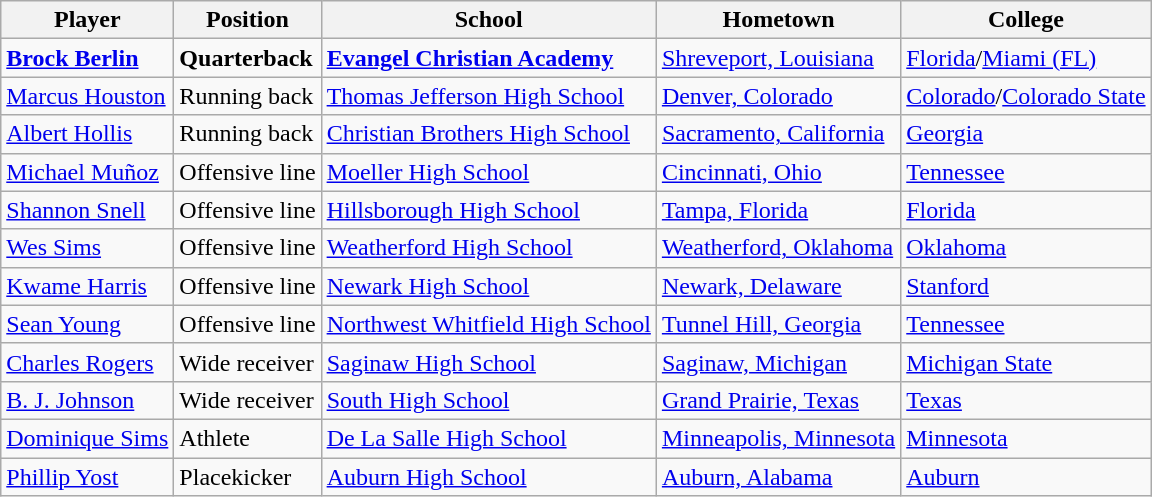<table class="wikitable">
<tr>
<th>Player</th>
<th>Position</th>
<th>School</th>
<th>Hometown</th>
<th>College</th>
</tr>
<tr>
<td><strong><a href='#'>Brock Berlin</a></strong></td>
<td><strong>Quarterback</strong></td>
<td><strong><a href='#'>Evangel Christian Academy</a></strong></td>
<td><a href='#'>Shreveport, Louisiana</a></td>
<td><a href='#'>Florida</a>/<a href='#'>Miami (FL)</a></td>
</tr>
<tr>
<td><a href='#'>Marcus Houston</a></td>
<td>Running back</td>
<td><a href='#'>Thomas Jefferson High School</a></td>
<td><a href='#'>Denver, Colorado</a></td>
<td><a href='#'>Colorado</a>/<a href='#'>Colorado State</a></td>
</tr>
<tr>
<td><a href='#'>Albert Hollis</a></td>
<td>Running back</td>
<td><a href='#'>Christian Brothers High School</a></td>
<td><a href='#'>Sacramento, California</a></td>
<td><a href='#'>Georgia</a></td>
</tr>
<tr>
<td><a href='#'>Michael Muñoz</a></td>
<td>Offensive line</td>
<td><a href='#'>Moeller High School</a></td>
<td><a href='#'>Cincinnati, Ohio</a></td>
<td><a href='#'>Tennessee</a></td>
</tr>
<tr>
<td><a href='#'>Shannon Snell</a></td>
<td>Offensive line</td>
<td><a href='#'>Hillsborough High School</a></td>
<td><a href='#'>Tampa, Florida</a></td>
<td><a href='#'>Florida</a></td>
</tr>
<tr>
<td><a href='#'>Wes Sims</a></td>
<td>Offensive line</td>
<td><a href='#'>Weatherford High School</a></td>
<td><a href='#'>Weatherford, Oklahoma</a></td>
<td><a href='#'>Oklahoma</a></td>
</tr>
<tr>
<td><a href='#'>Kwame Harris</a></td>
<td>Offensive line</td>
<td><a href='#'>Newark High School</a></td>
<td><a href='#'>Newark, Delaware</a></td>
<td><a href='#'>Stanford</a></td>
</tr>
<tr>
<td><a href='#'>Sean Young</a></td>
<td>Offensive line</td>
<td><a href='#'>Northwest Whitfield High School</a></td>
<td><a href='#'>Tunnel Hill, Georgia</a></td>
<td><a href='#'>Tennessee</a></td>
</tr>
<tr>
<td><a href='#'>Charles Rogers</a></td>
<td>Wide receiver</td>
<td><a href='#'>Saginaw High School</a></td>
<td><a href='#'>Saginaw, Michigan</a></td>
<td><a href='#'>Michigan State</a></td>
</tr>
<tr>
<td><a href='#'>B. J. Johnson</a></td>
<td>Wide receiver</td>
<td><a href='#'>South High School</a></td>
<td><a href='#'>Grand Prairie, Texas</a></td>
<td><a href='#'>Texas</a></td>
</tr>
<tr>
<td><a href='#'>Dominique Sims</a></td>
<td>Athlete</td>
<td><a href='#'>De La Salle High School</a></td>
<td><a href='#'>Minneapolis, Minnesota</a></td>
<td><a href='#'>Minnesota</a></td>
</tr>
<tr>
<td><a href='#'>Phillip Yost</a></td>
<td>Placekicker</td>
<td><a href='#'>Auburn High School</a></td>
<td><a href='#'>Auburn, Alabama</a></td>
<td><a href='#'>Auburn</a></td>
</tr>
</table>
